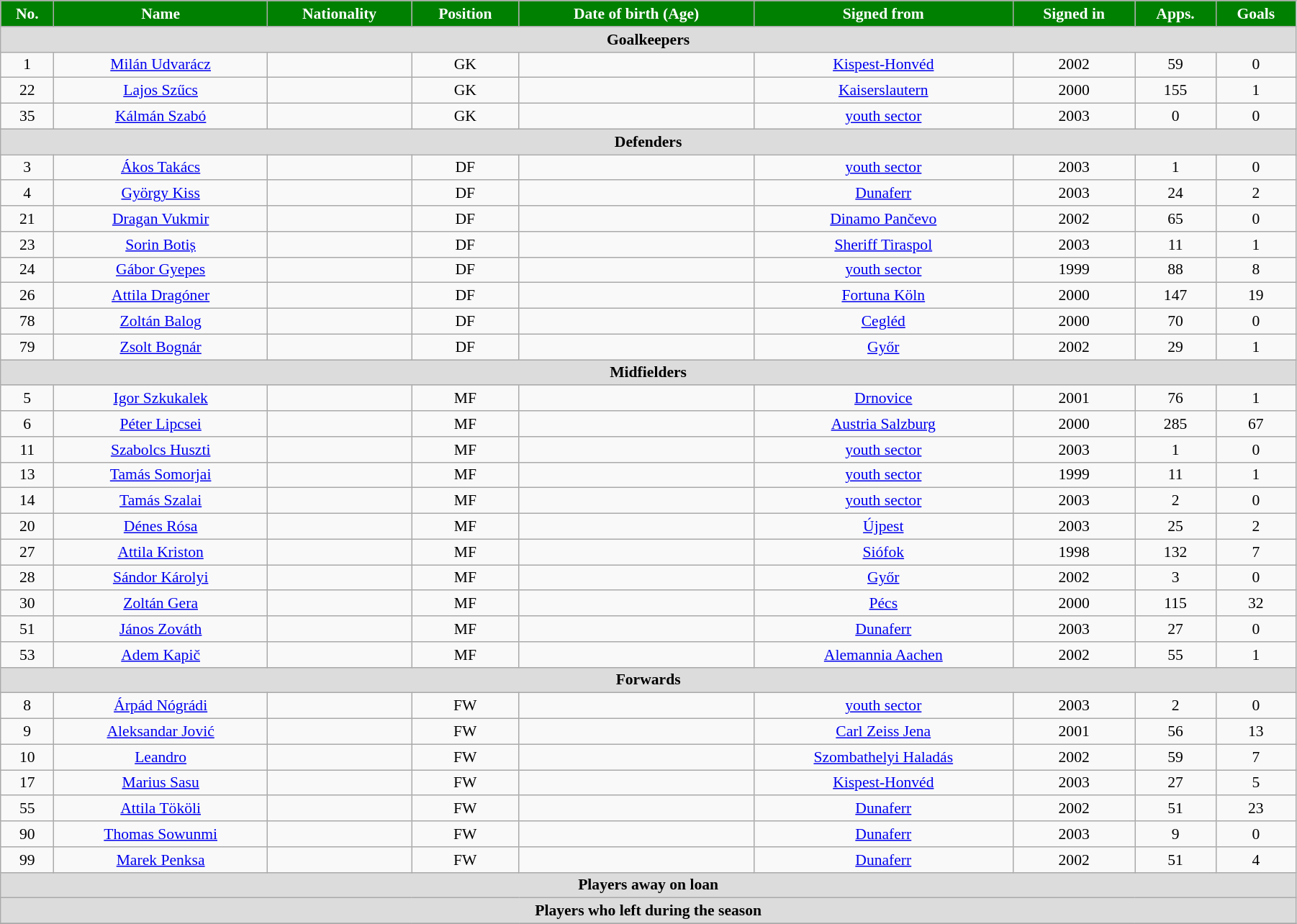<table class="wikitable"  style="text-align:center; font-size:90%; width:95%;">
<tr>
<th style="background:green; color:white; text-align:center;">No.</th>
<th style="background:green; color:white; text-align:center;">Name</th>
<th style="background:green; color:white; text-align:center;">Nationality</th>
<th style="background:green; color:white; text-align:center;">Position</th>
<th style="background:green; color:white; text-align:center;">Date of birth (Age)</th>
<th style="background:green; color:white; text-align:center;">Signed from</th>
<th style="background:green; color:white; text-align:center;">Signed in</th>
<th style="background:green; color:white; text-align:center;">Apps.</th>
<th style="background:green; color:white; text-align:center;">Goals</th>
</tr>
<tr>
<th colspan="11"  style="background:#dcdcdc; text-align:center;">Goalkeepers</th>
</tr>
<tr>
<td>1</td>
<td><a href='#'>Milán Udvarácz</a></td>
<td></td>
<td>GK</td>
<td></td>
<td><a href='#'>Kispest-Honvéd</a></td>
<td>2002</td>
<td>59</td>
<td>0</td>
</tr>
<tr>
<td>22</td>
<td><a href='#'>Lajos Szűcs</a></td>
<td></td>
<td>GK</td>
<td></td>
<td><a href='#'>Kaiserslautern</a></td>
<td>2000</td>
<td>155</td>
<td>1</td>
</tr>
<tr>
<td>35</td>
<td><a href='#'>Kálmán Szabó</a></td>
<td></td>
<td>GK</td>
<td></td>
<td><a href='#'>youth sector</a></td>
<td>2003</td>
<td>0</td>
<td>0</td>
</tr>
<tr>
<th colspan="11"  style="background:#dcdcdc; text-align:center;">Defenders</th>
</tr>
<tr>
<td>3</td>
<td><a href='#'>Ákos Takács</a></td>
<td></td>
<td>DF</td>
<td></td>
<td><a href='#'>youth sector</a></td>
<td>2003</td>
<td>1</td>
<td>0</td>
</tr>
<tr>
<td>4</td>
<td><a href='#'>György Kiss</a></td>
<td></td>
<td>DF</td>
<td></td>
<td><a href='#'>Dunaferr</a></td>
<td>2003</td>
<td>24</td>
<td>2</td>
</tr>
<tr>
<td>21</td>
<td><a href='#'>Dragan Vukmir</a></td>
<td></td>
<td>DF</td>
<td></td>
<td><a href='#'>Dinamo Pančevo</a></td>
<td>2002</td>
<td>65</td>
<td>0</td>
</tr>
<tr>
<td>23</td>
<td><a href='#'>Sorin Botiș</a></td>
<td></td>
<td>DF</td>
<td></td>
<td><a href='#'>Sheriff Tiraspol</a></td>
<td>2003</td>
<td>11</td>
<td>1</td>
</tr>
<tr>
<td>24</td>
<td><a href='#'>Gábor Gyepes</a></td>
<td></td>
<td>DF</td>
<td></td>
<td><a href='#'>youth sector</a></td>
<td>1999</td>
<td>88</td>
<td>8</td>
</tr>
<tr>
<td>26</td>
<td><a href='#'>Attila Dragóner</a></td>
<td></td>
<td>DF</td>
<td></td>
<td><a href='#'>Fortuna Köln</a></td>
<td>2000</td>
<td>147</td>
<td>19</td>
</tr>
<tr>
<td>78</td>
<td><a href='#'>Zoltán Balog</a></td>
<td></td>
<td>DF</td>
<td></td>
<td><a href='#'>Cegléd</a></td>
<td>2000</td>
<td>70</td>
<td>0</td>
</tr>
<tr>
<td>79</td>
<td><a href='#'>Zsolt Bognár</a></td>
<td></td>
<td>DF</td>
<td></td>
<td><a href='#'>Győr</a></td>
<td>2002</td>
<td>29</td>
<td>1</td>
</tr>
<tr>
<th colspan="11"  style="background:#dcdcdc; text-align:center;">Midfielders</th>
</tr>
<tr>
<td>5</td>
<td><a href='#'>Igor Szkukalek</a></td>
<td></td>
<td>MF</td>
<td></td>
<td><a href='#'>Drnovice</a></td>
<td>2001</td>
<td>76</td>
<td>1</td>
</tr>
<tr>
<td>6</td>
<td><a href='#'>Péter Lipcsei</a></td>
<td></td>
<td>MF</td>
<td></td>
<td><a href='#'>Austria Salzburg</a></td>
<td>2000</td>
<td>285</td>
<td>67</td>
</tr>
<tr>
<td>11</td>
<td><a href='#'>Szabolcs Huszti</a></td>
<td></td>
<td>MF</td>
<td></td>
<td><a href='#'>youth sector</a></td>
<td>2003</td>
<td>1</td>
<td>0</td>
</tr>
<tr>
<td>13</td>
<td><a href='#'>Tamás Somorjai</a></td>
<td></td>
<td>MF</td>
<td></td>
<td><a href='#'>youth sector</a></td>
<td>1999</td>
<td>11</td>
<td>1</td>
</tr>
<tr>
<td>14</td>
<td><a href='#'>Tamás Szalai</a></td>
<td></td>
<td>MF</td>
<td></td>
<td><a href='#'>youth sector</a></td>
<td>2003</td>
<td>2</td>
<td>0</td>
</tr>
<tr>
<td>20</td>
<td><a href='#'>Dénes Rósa</a></td>
<td></td>
<td>MF</td>
<td></td>
<td><a href='#'>Újpest</a></td>
<td>2003</td>
<td>25</td>
<td>2</td>
</tr>
<tr>
<td>27</td>
<td><a href='#'>Attila Kriston</a></td>
<td></td>
<td>MF</td>
<td></td>
<td><a href='#'>Siófok</a></td>
<td>1998</td>
<td>132</td>
<td>7</td>
</tr>
<tr>
<td>28</td>
<td><a href='#'>Sándor Károlyi</a></td>
<td></td>
<td>MF</td>
<td></td>
<td><a href='#'>Győr</a></td>
<td>2002</td>
<td>3</td>
<td>0</td>
</tr>
<tr>
<td>30</td>
<td><a href='#'>Zoltán Gera</a></td>
<td></td>
<td>MF</td>
<td></td>
<td><a href='#'>Pécs</a></td>
<td>2000</td>
<td>115</td>
<td>32</td>
</tr>
<tr>
<td>51</td>
<td><a href='#'>János Zováth</a></td>
<td></td>
<td>MF</td>
<td></td>
<td><a href='#'>Dunaferr</a></td>
<td>2003</td>
<td>27</td>
<td>0</td>
</tr>
<tr>
<td>53</td>
<td><a href='#'>Adem Kapič</a></td>
<td></td>
<td>MF</td>
<td></td>
<td><a href='#'>Alemannia Aachen</a></td>
<td>2002</td>
<td>55</td>
<td>1</td>
</tr>
<tr>
<th colspan="11"  style="background:#dcdcdc; text-align:center;">Forwards</th>
</tr>
<tr>
<td>8</td>
<td><a href='#'>Árpád Nógrádi</a></td>
<td></td>
<td>FW</td>
<td></td>
<td><a href='#'>youth sector</a></td>
<td>2003</td>
<td>2</td>
<td>0</td>
</tr>
<tr>
<td>9</td>
<td><a href='#'>Aleksandar Jović</a></td>
<td></td>
<td>FW</td>
<td></td>
<td><a href='#'>Carl Zeiss Jena</a></td>
<td>2001</td>
<td>56</td>
<td>13</td>
</tr>
<tr>
<td>10</td>
<td><a href='#'>Leandro</a></td>
<td></td>
<td>FW</td>
<td></td>
<td><a href='#'>Szombathelyi Haladás</a></td>
<td>2002</td>
<td>59</td>
<td>7</td>
</tr>
<tr>
<td>17</td>
<td><a href='#'>Marius Sasu</a></td>
<td></td>
<td>FW</td>
<td></td>
<td><a href='#'>Kispest-Honvéd</a></td>
<td>2003</td>
<td>27</td>
<td>5</td>
</tr>
<tr>
<td>55</td>
<td><a href='#'>Attila Tököli</a></td>
<td></td>
<td>FW</td>
<td></td>
<td><a href='#'>Dunaferr</a></td>
<td>2002</td>
<td>51</td>
<td>23</td>
</tr>
<tr>
<td>90</td>
<td><a href='#'>Thomas Sowunmi</a></td>
<td></td>
<td>FW</td>
<td></td>
<td><a href='#'>Dunaferr</a></td>
<td>2003</td>
<td>9</td>
<td>0</td>
</tr>
<tr>
<td>99</td>
<td><a href='#'>Marek Penksa</a></td>
<td></td>
<td>FW</td>
<td></td>
<td><a href='#'>Dunaferr</a></td>
<td>2002</td>
<td>51</td>
<td>4</td>
</tr>
<tr>
<th colspan="11"  style="background:#dcdcdc; text-align:center;">Players away on loan</th>
</tr>
<tr>
<th colspan="11"  style="background:#dcdcdc; text-align:center;">Players who left during the season</th>
</tr>
<tr>
</tr>
</table>
